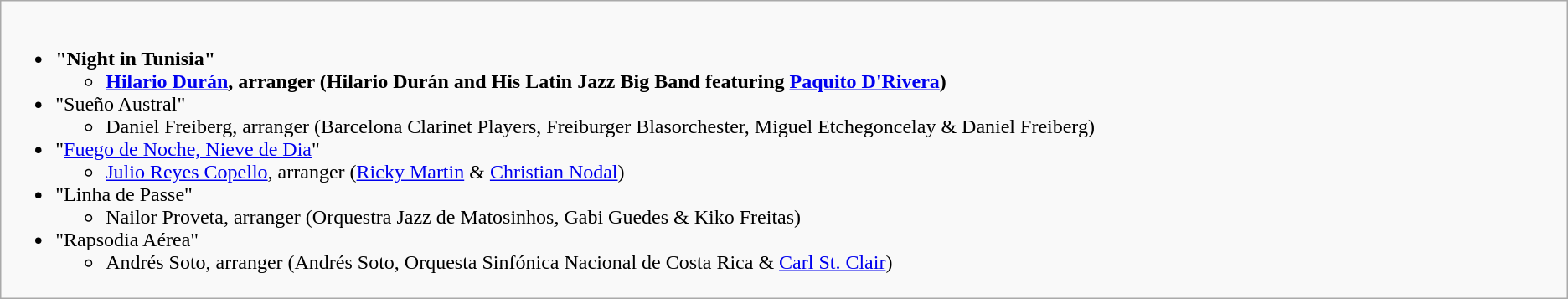<table class="wikitable">
<tr>
<td style="vertical-align:top;" width="50%"><br><ul><li><strong>"Night in Tunisia"</strong><ul><li><strong><a href='#'>Hilario Durán</a>, arranger (Hilario Durán and His Latin Jazz Big Band featuring <a href='#'>Paquito D'Rivera</a>)</strong></li></ul></li><li>"Sueño Austral"<ul><li>Daniel Freiberg, arranger (Barcelona Clarinet Players, Freiburger Blasorchester, Miguel Etchegoncelay & Daniel Freiberg)</li></ul></li><li>"<a href='#'>Fuego de Noche, Nieve de Dia</a>"<ul><li><a href='#'>Julio Reyes Copello</a>, arranger (<a href='#'>Ricky Martin</a> & <a href='#'>Christian Nodal</a>)</li></ul></li><li>"Linha de Passe"<ul><li>Nailor Proveta, arranger (Orquestra Jazz de Matosinhos, Gabi Guedes & Kiko Freitas)</li></ul></li><li>"Rapsodia Aérea"<ul><li>Andrés Soto, arranger (Andrés Soto, Orquesta Sinfónica Nacional de Costa Rica & <a href='#'>Carl St. Clair</a>)</li></ul></li></ul></td>
</tr>
</table>
